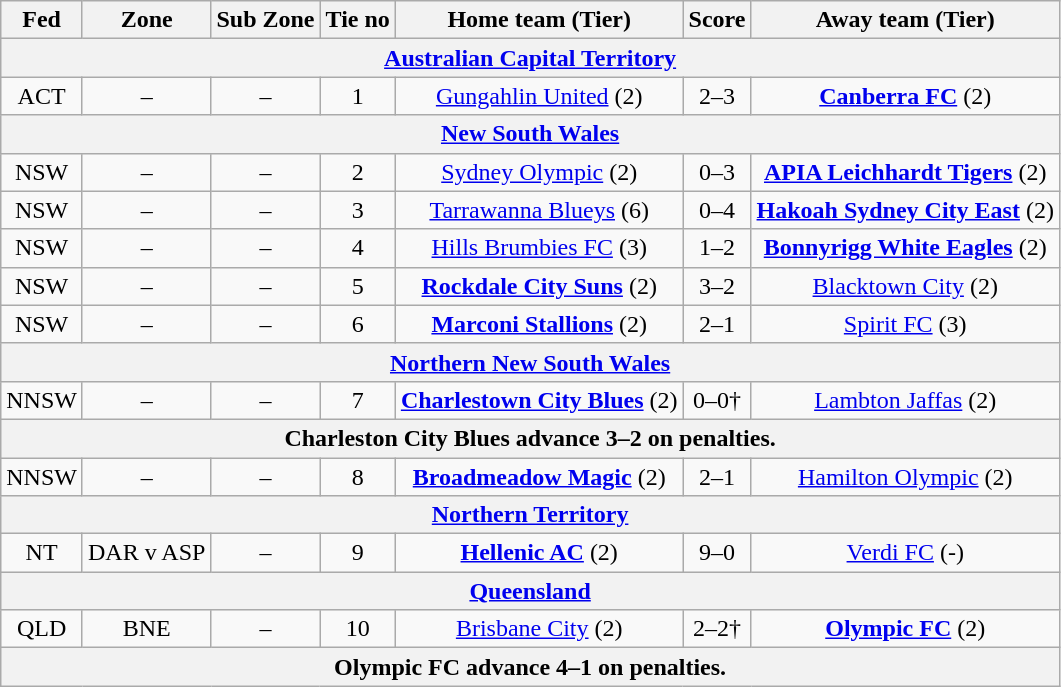<table class="wikitable" style="text-align:center">
<tr>
<th>Fed</th>
<th>Zone</th>
<th>Sub Zone</th>
<th>Tie no</th>
<th>Home team (Tier)</th>
<th>Score</th>
<th>Away team (Tier)</th>
</tr>
<tr>
<th colspan=7><a href='#'>Australian Capital Territory</a></th>
</tr>
<tr>
<td>ACT</td>
<td>–</td>
<td>–</td>
<td>1</td>
<td><a href='#'>Gungahlin United</a> (2)</td>
<td>2–3</td>
<td><strong><a href='#'>Canberra FC</a></strong> (2)</td>
</tr>
<tr>
<th colspan=7><a href='#'>New South Wales</a></th>
</tr>
<tr>
<td>NSW</td>
<td>–</td>
<td>–</td>
<td>2</td>
<td><a href='#'>Sydney Olympic</a> (2)</td>
<td>0–3</td>
<td><strong><a href='#'>APIA Leichhardt Tigers</a></strong> (2)</td>
</tr>
<tr>
<td>NSW</td>
<td>–</td>
<td>–</td>
<td>3</td>
<td><a href='#'>Tarrawanna Blueys</a> (6)</td>
<td>0–4</td>
<td><strong><a href='#'>Hakoah Sydney City East</a></strong> (2)</td>
</tr>
<tr>
<td>NSW</td>
<td>–</td>
<td>–</td>
<td>4</td>
<td><a href='#'>Hills Brumbies FC</a> (3)</td>
<td>1–2</td>
<td><strong><a href='#'>Bonnyrigg White Eagles</a></strong> (2)</td>
</tr>
<tr>
<td>NSW</td>
<td>–</td>
<td>–</td>
<td>5</td>
<td><strong><a href='#'>Rockdale City Suns</a></strong> (2)</td>
<td>3–2</td>
<td><a href='#'>Blacktown City</a> (2)</td>
</tr>
<tr>
<td>NSW</td>
<td>–</td>
<td>–</td>
<td>6</td>
<td><strong><a href='#'>Marconi Stallions</a></strong> (2)</td>
<td>2–1</td>
<td><a href='#'>Spirit FC</a> (3)</td>
</tr>
<tr>
<th colspan=7><a href='#'>Northern New South Wales</a></th>
</tr>
<tr>
<td>NNSW</td>
<td>–</td>
<td>–</td>
<td>7</td>
<td><strong><a href='#'>Charlestown City Blues</a></strong> (2)</td>
<td>0–0†</td>
<td><a href='#'>Lambton Jaffas</a> (2)</td>
</tr>
<tr>
<th colspan=7>Charleston City Blues advance 3–2 on penalties.</th>
</tr>
<tr>
<td>NNSW</td>
<td>–</td>
<td>–</td>
<td>8</td>
<td><strong><a href='#'>Broadmeadow Magic</a></strong> (2)</td>
<td>2–1</td>
<td><a href='#'>Hamilton Olympic</a> (2)</td>
</tr>
<tr>
<th colspan=7><a href='#'>Northern Territory</a></th>
</tr>
<tr>
<td>NT</td>
<td>DAR v ASP</td>
<td>–</td>
<td>9</td>
<td><strong><a href='#'>Hellenic AC</a></strong> (2)</td>
<td>9–0</td>
<td><a href='#'>Verdi FC</a> (-)</td>
</tr>
<tr>
<th colspan=7><a href='#'>Queensland</a></th>
</tr>
<tr>
<td>QLD</td>
<td>BNE</td>
<td>–</td>
<td>10</td>
<td><a href='#'>Brisbane City</a> (2)</td>
<td>2–2†</td>
<td><strong><a href='#'>Olympic FC</a></strong> (2)</td>
</tr>
<tr>
<th colspan=7>Olympic FC advance 4–1 on penalties.</th>
</tr>
</table>
